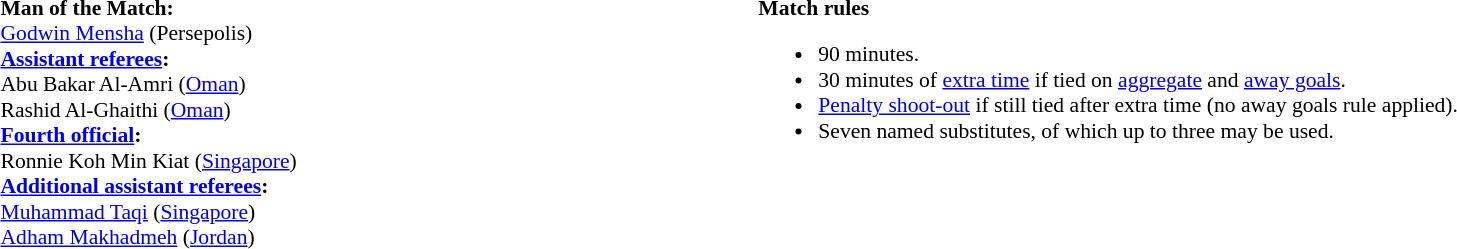<table style="width:100%; font-size:90%;">
<tr>
<td><br><strong>Man of the Match:</strong>
<br><a href='#'>Godwin Mensha</a> (Persepolis)<br><strong><a href='#'>Assistant referees</a>:</strong>
<br>Abu Bakar Al-Amri (<a href='#'>Oman</a>)
<br>Rashid Al-Ghaithi (<a href='#'>Oman</a>)
<br><strong><a href='#'>Fourth official</a>:</strong>
<br>Ronnie Koh Min Kiat (<a href='#'>Singapore</a>)
<br><strong><a href='#'>Additional assistant referees</a>:</strong>
<br><a href='#'>Muhammad Taqi</a> (<a href='#'>Singapore</a>)
<br><a href='#'>Adham Makhadmeh</a> (<a href='#'>Jordan</a>)</td>
<td style="width:60%; vertical-align:top;"><br><strong>Match rules</strong><ul><li>90 minutes.</li><li>30 minutes of <a href='#'>extra time</a> if tied on <a href='#'>aggregate</a> and <a href='#'>away goals</a>.</li><li><a href='#'>Penalty shoot-out</a> if still tied after extra time (no away goals rule applied).</li><li>Seven named substitutes, of which up to three may be used.</li></ul></td>
</tr>
</table>
